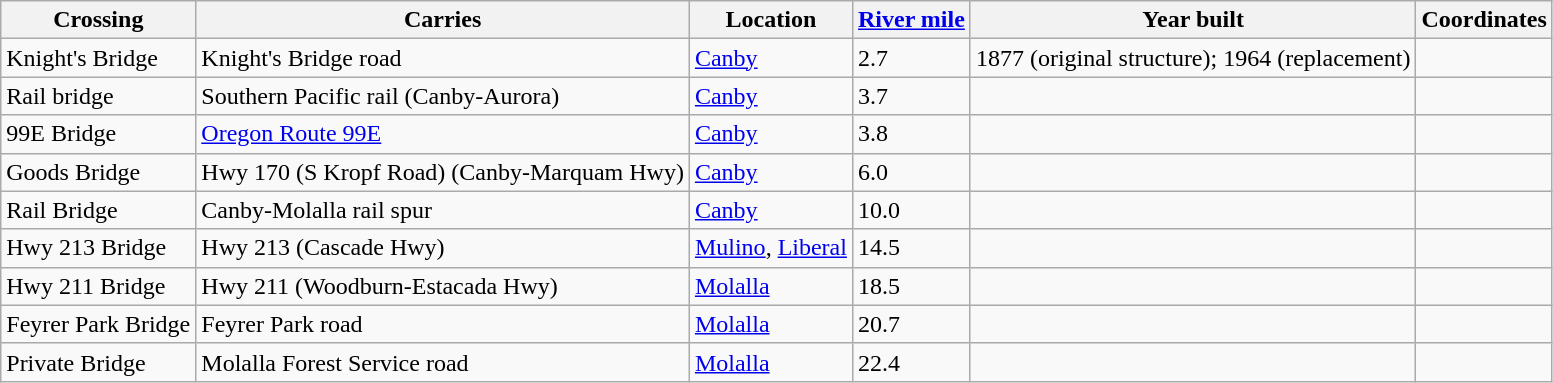<table class=wikitable>
<tr>
<th>Crossing</th>
<th>Carries</th>
<th>Location</th>
<th><a href='#'>River mile</a></th>
<th>Year built</th>
<th>Coordinates</th>
</tr>
<tr>
<td>Knight's Bridge</td>
<td>Knight's Bridge road</td>
<td><a href='#'>Canby</a></td>
<td>2.7</td>
<td>1877 (original structure); 1964 (replacement)</td>
<td></td>
</tr>
<tr>
<td>Rail bridge</td>
<td>Southern Pacific rail (Canby-Aurora)</td>
<td><a href='#'>Canby</a></td>
<td>3.7</td>
<td></td>
<td></td>
</tr>
<tr>
<td>99E Bridge</td>
<td><a href='#'>Oregon Route 99E</a></td>
<td><a href='#'>Canby</a></td>
<td>3.8</td>
<td></td>
<td></td>
</tr>
<tr>
<td>Goods Bridge</td>
<td>Hwy 170 (S Kropf Road) (Canby-Marquam Hwy)</td>
<td><a href='#'>Canby</a></td>
<td>6.0</td>
<td></td>
<td></td>
</tr>
<tr>
<td>Rail Bridge</td>
<td>Canby-Molalla rail spur</td>
<td><a href='#'>Canby</a></td>
<td>10.0</td>
<td></td>
<td></td>
</tr>
<tr>
<td>Hwy 213 Bridge</td>
<td>Hwy 213 (Cascade Hwy)</td>
<td><a href='#'>Mulino</a>, <a href='#'>Liberal</a></td>
<td>14.5</td>
<td></td>
<td></td>
</tr>
<tr>
<td>Hwy 211 Bridge</td>
<td>Hwy 211 (Woodburn-Estacada Hwy)</td>
<td><a href='#'>Molalla</a></td>
<td>18.5</td>
<td></td>
<td></td>
</tr>
<tr>
<td>Feyrer Park Bridge</td>
<td>Feyrer Park road</td>
<td><a href='#'>Molalla</a></td>
<td>20.7</td>
<td></td>
<td></td>
</tr>
<tr>
<td>Private Bridge</td>
<td>Molalla Forest Service road</td>
<td><a href='#'>Molalla</a></td>
<td>22.4</td>
<td></td>
<td></td>
</tr>
</table>
